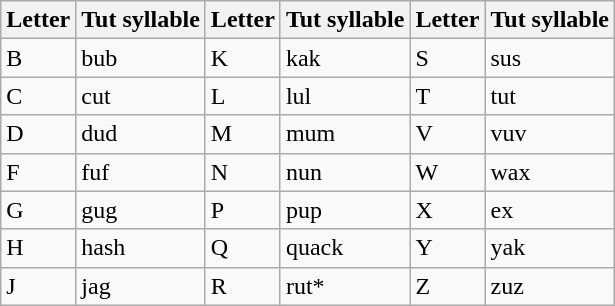<table class="wikitable">
<tr>
<th>Letter</th>
<th>Tut syllable</th>
<th>Letter</th>
<th>Tut syllable</th>
<th>Letter</th>
<th>Tut syllable</th>
</tr>
<tr>
<td>B</td>
<td>bub</td>
<td>K</td>
<td>kak</td>
<td>S</td>
<td>sus</td>
</tr>
<tr>
<td>C</td>
<td>cut</td>
<td>L</td>
<td>lul</td>
<td>T</td>
<td>tut</td>
</tr>
<tr>
<td>D</td>
<td>dud</td>
<td>M</td>
<td>mum</td>
<td>V</td>
<td>vuv</td>
</tr>
<tr>
<td>F</td>
<td>fuf</td>
<td>N</td>
<td>nun</td>
<td>W</td>
<td>wax</td>
</tr>
<tr>
<td>G</td>
<td>gug</td>
<td>P</td>
<td>pup</td>
<td>X</td>
<td>ex</td>
</tr>
<tr>
<td>H</td>
<td>hash</td>
<td>Q</td>
<td>quack</td>
<td>Y</td>
<td>yak</td>
</tr>
<tr>
<td>J</td>
<td>jag</td>
<td>R</td>
<td>rut*</td>
<td>Z</td>
<td>zuz</td>
</tr>
</table>
